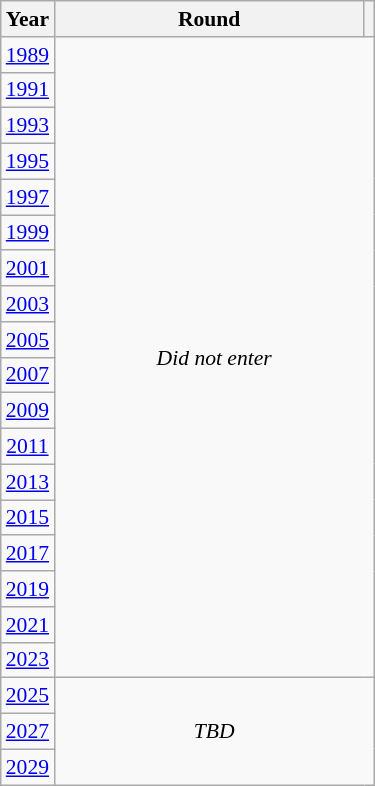<table class="wikitable" style="text-align: center; font-size:90%">
<tr>
<th>Year</th>
<th style="width:200px">Round</th>
<th></th>
</tr>
<tr>
<td><a href='#'>1989</a></td>
<td colspan="2" rowspan="18"><em>Did not enter</em></td>
</tr>
<tr>
<td><a href='#'>1991</a></td>
</tr>
<tr>
<td><a href='#'>1993</a></td>
</tr>
<tr>
<td><a href='#'>1995</a></td>
</tr>
<tr>
<td><a href='#'>1997</a></td>
</tr>
<tr>
<td><a href='#'>1999</a></td>
</tr>
<tr>
<td><a href='#'>2001</a></td>
</tr>
<tr>
<td><a href='#'>2003</a></td>
</tr>
<tr>
<td><a href='#'>2005</a></td>
</tr>
<tr>
<td><a href='#'>2007</a></td>
</tr>
<tr>
<td><a href='#'>2009</a></td>
</tr>
<tr>
<td><a href='#'>2011</a></td>
</tr>
<tr>
<td><a href='#'>2013</a></td>
</tr>
<tr>
<td><a href='#'>2015</a></td>
</tr>
<tr>
<td><a href='#'>2017</a></td>
</tr>
<tr>
<td><a href='#'>2019</a></td>
</tr>
<tr>
<td><a href='#'>2021</a></td>
</tr>
<tr>
<td><a href='#'>2023</a></td>
</tr>
<tr>
<td><a href='#'>2025</a></td>
<td colspan="2" rowspan="3"><em>TBD</em></td>
</tr>
<tr>
<td><a href='#'>2027</a></td>
</tr>
<tr>
<td><a href='#'>2029</a></td>
</tr>
</table>
